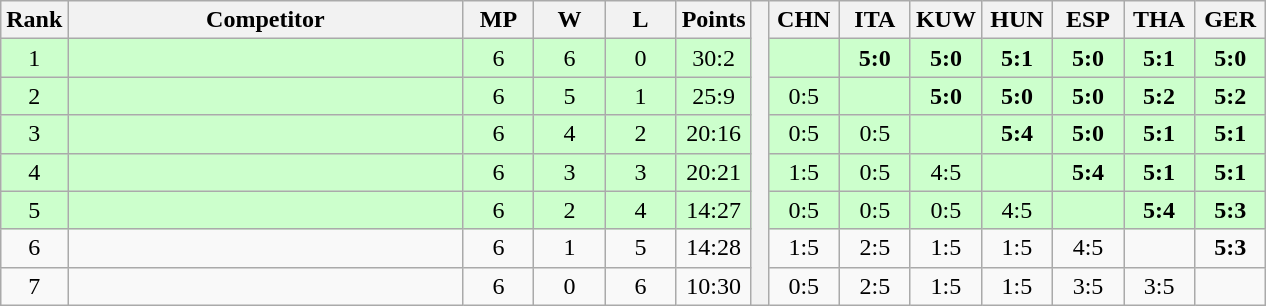<table class="wikitable" style="text-align:center">
<tr>
<th>Rank</th>
<th style="width:16em">Competitor</th>
<th style="width:2.5em">MP</th>
<th style="width:2.5em">W</th>
<th style="width:2.5em">L</th>
<th>Points</th>
<th rowspan="8"> </th>
<th style="width:2.5em">CHN</th>
<th style="width:2.5em">ITA</th>
<th style="width:2.5em">KUW</th>
<th style="width:2.5em">HUN</th>
<th style="width:2.5em">ESP</th>
<th style="width:2.5em">THA</th>
<th style="width:2.5em">GER</th>
</tr>
<tr style="background:#cfc;">
<td>1</td>
<td style="text-align:left"></td>
<td>6</td>
<td>6</td>
<td>0</td>
<td>30:2</td>
<td></td>
<td><strong>5:0</strong></td>
<td><strong>5:0</strong></td>
<td><strong>5:1</strong></td>
<td><strong>5:0</strong></td>
<td><strong>5:1</strong></td>
<td><strong>5:0</strong></td>
</tr>
<tr style="background:#cfc;">
<td>2</td>
<td style="text-align:left"></td>
<td>6</td>
<td>5</td>
<td>1</td>
<td>25:9</td>
<td>0:5</td>
<td></td>
<td><strong>5:0</strong></td>
<td><strong>5:0</strong></td>
<td><strong>5:0</strong></td>
<td><strong>5:2</strong></td>
<td><strong>5:2</strong></td>
</tr>
<tr style="background:#cfc;">
<td>3</td>
<td style="text-align:left"></td>
<td>6</td>
<td>4</td>
<td>2</td>
<td>20:16</td>
<td>0:5</td>
<td>0:5</td>
<td></td>
<td><strong>5:4</strong></td>
<td><strong>5:0</strong></td>
<td><strong>5:1</strong></td>
<td><strong>5:1</strong></td>
</tr>
<tr style="background:#cfc;">
<td>4</td>
<td style="text-align:left"></td>
<td>6</td>
<td>3</td>
<td>3</td>
<td>20:21</td>
<td>1:5</td>
<td>0:5</td>
<td>4:5</td>
<td></td>
<td><strong>5:4</strong></td>
<td><strong>5:1</strong></td>
<td><strong>5:1</strong></td>
</tr>
<tr style="background:#cfc;">
<td>5</td>
<td style="text-align:left"></td>
<td>6</td>
<td>2</td>
<td>4</td>
<td>14:27</td>
<td>0:5</td>
<td>0:5</td>
<td>0:5</td>
<td>4:5</td>
<td></td>
<td><strong>5:4</strong></td>
<td><strong>5:3</strong></td>
</tr>
<tr>
<td>6</td>
<td style="text-align:left"></td>
<td>6</td>
<td>1</td>
<td>5</td>
<td>14:28</td>
<td>1:5</td>
<td>2:5</td>
<td>1:5</td>
<td>1:5</td>
<td>4:5</td>
<td></td>
<td><strong>5:3</strong></td>
</tr>
<tr>
<td>7</td>
<td style="text-align:left"></td>
<td>6</td>
<td>0</td>
<td>6</td>
<td>10:30</td>
<td>0:5</td>
<td>2:5</td>
<td>1:5</td>
<td>1:5</td>
<td>3:5</td>
<td>3:5</td>
<td></td>
</tr>
</table>
